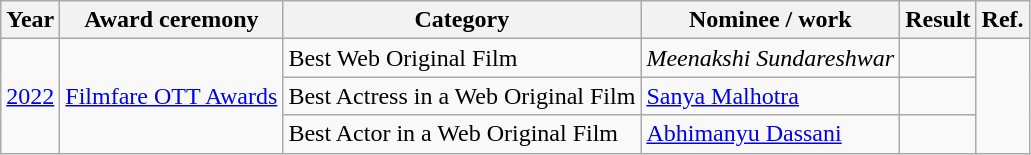<table class="wikitable">
<tr>
<th>Year</th>
<th>Award ceremony</th>
<th>Category</th>
<th>Nominee / work</th>
<th>Result</th>
<th>Ref.</th>
</tr>
<tr>
<td rowspan="3"><a href='#'>2022</a></td>
<td rowspan="3"><a href='#'>Filmfare OTT Awards</a></td>
<td>Best Web Original Film</td>
<td><em>Meenakshi Sundareshwar</em></td>
<td></td>
<td rowspan="3"></td>
</tr>
<tr>
<td>Best Actress in a Web Original Film</td>
<td><a href='#'>Sanya Malhotra</a></td>
<td></td>
</tr>
<tr>
<td>Best Actor in a Web Original Film</td>
<td><a href='#'>Abhimanyu Dassani</a></td>
<td></td>
</tr>
</table>
